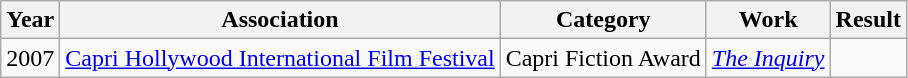<table class="wikitable">
<tr>
<th>Year</th>
<th>Association</th>
<th>Category</th>
<th>Work</th>
<th>Result</th>
</tr>
<tr>
<td>2007</td>
<td><a href='#'>Capri Hollywood International Film Festival</a></td>
<td>Capri Fiction Award</td>
<td><em><a href='#'>The Inquiry</a></em></td>
<td></td>
</tr>
</table>
